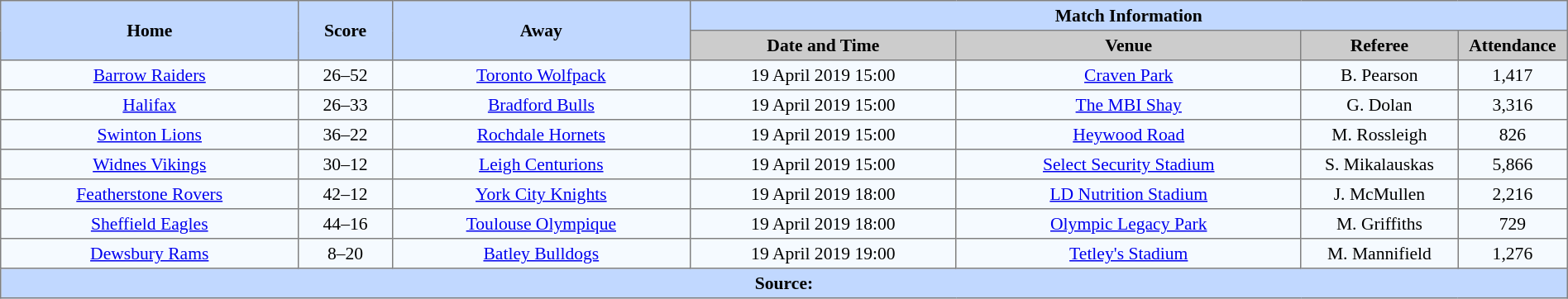<table border=1 style="border-collapse:collapse; font-size:90%; text-align:center;" cellpadding=3 cellspacing=0 width=100%>
<tr bgcolor="#c1d8ff">
<th rowspan="2" width="19%">Home</th>
<th rowspan="2" width="6%">Score</th>
<th rowspan="2" width="19%">Away</th>
<th colspan="4">Match Information</th>
</tr>
<tr bgcolor="#cccccc">
<th width="17%">Date and Time</th>
<th width="22%">Venue</th>
<th width="10%">Referee</th>
<th width="7%">Attendance</th>
</tr>
<tr bgcolor="#f5faff">
<td> <a href='#'>Barrow Raiders</a></td>
<td>26–52</td>
<td> <a href='#'>Toronto Wolfpack</a></td>
<td>19 April 2019 15:00</td>
<td><a href='#'>Craven Park</a></td>
<td>B. Pearson</td>
<td>1,417</td>
</tr>
<tr bgcolor="#f5faff">
<td> <a href='#'>Halifax</a></td>
<td>26–33</td>
<td> <a href='#'>Bradford Bulls</a></td>
<td>19 April 2019 15:00</td>
<td><a href='#'>The MBI Shay</a></td>
<td>G. Dolan</td>
<td>3,316</td>
</tr>
<tr bgcolor="#f5faff">
<td> <a href='#'>Swinton Lions</a></td>
<td>36–22</td>
<td> <a href='#'>Rochdale Hornets</a></td>
<td>19 April 2019 15:00</td>
<td><a href='#'>Heywood Road</a></td>
<td>M. Rossleigh</td>
<td>826</td>
</tr>
<tr bgcolor="#f5faff">
<td> <a href='#'>Widnes Vikings</a></td>
<td>30–12</td>
<td> <a href='#'>Leigh Centurions</a></td>
<td>19 April 2019 15:00</td>
<td><a href='#'>Select Security Stadium</a></td>
<td>S. Mikalauskas</td>
<td>5,866</td>
</tr>
<tr bgcolor="#f5faff">
<td> <a href='#'>Featherstone Rovers</a></td>
<td>42–12</td>
<td> <a href='#'>York City Knights</a></td>
<td>19 April 2019 18:00</td>
<td><a href='#'>LD Nutrition Stadium</a></td>
<td>J. McMullen</td>
<td>2,216</td>
</tr>
<tr bgcolor="#f5faff">
<td> <a href='#'>Sheffield Eagles</a></td>
<td>44–16</td>
<td> <a href='#'>Toulouse Olympique</a></td>
<td>19 April 2019 18:00</td>
<td><a href='#'>Olympic Legacy Park</a></td>
<td>M. Griffiths</td>
<td>729</td>
</tr>
<tr bgcolor="#f5faff">
<td> <a href='#'>Dewsbury Rams</a></td>
<td>8–20</td>
<td> <a href='#'>Batley Bulldogs</a></td>
<td>19 April 2019 19:00</td>
<td><a href='#'>Tetley's Stadium</a></td>
<td>M. Mannifield</td>
<td>1,276</td>
</tr>
<tr bgcolor="#c1d8ff">
<th colspan="7">Source:</th>
</tr>
</table>
